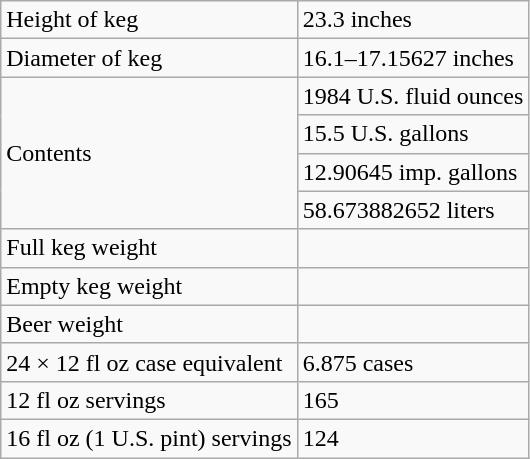<table class="wikitable">
<tr>
<td>Height of keg</td>
<td>23.3 inches</td>
</tr>
<tr>
<td>Diameter of keg</td>
<td>16.1–17.15627 inches</td>
</tr>
<tr>
<td rowspan="4">Contents</td>
<td>1984 U.S. fluid ounces</td>
</tr>
<tr>
<td>15.5 U.S. gallons</td>
</tr>
<tr>
<td>12.90645 imp. gallons</td>
</tr>
<tr>
<td>58.673882652 liters</td>
</tr>
<tr>
<td>Full keg weight</td>
<td></td>
</tr>
<tr>
<td>Empty keg weight</td>
<td></td>
</tr>
<tr>
<td>Beer weight</td>
<td></td>
</tr>
<tr>
<td>24 × 12 fl oz case equivalent</td>
<td>6.875 cases</td>
</tr>
<tr>
<td>12 fl oz servings</td>
<td>165</td>
</tr>
<tr>
<td>16 fl oz (1 U.S. pint) servings</td>
<td>124</td>
</tr>
</table>
